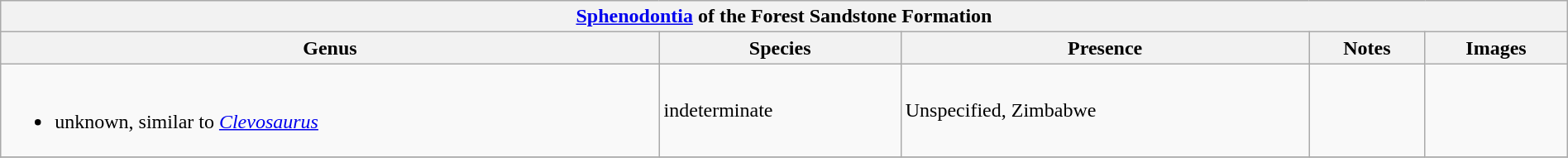<table class="wikitable" align="center" width="100%">
<tr>
<th colspan="5" align="center"><strong><a href='#'>Sphenodontia</a> of the Forest Sandstone Formation</strong></th>
</tr>
<tr>
<th>Genus</th>
<th>Species</th>
<th>Presence</th>
<th>Notes</th>
<th>Images</th>
</tr>
<tr>
<td><br><ul><li>unknown, similar to <em><a href='#'>Clevosaurus</a></em></li></ul></td>
<td>indeterminate</td>
<td>Unspecified, Zimbabwe</td>
<td></td>
<td></td>
</tr>
<tr>
</tr>
</table>
